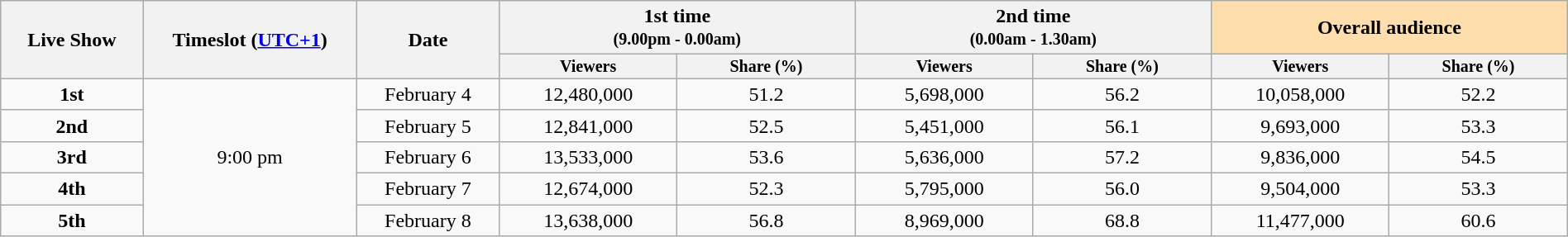<table class="wikitable plainrowheaders" style="text-align:center; width:100%;">
<tr>
<th scope="col" style="width:8%;" rowspan="2">Live Show</th>
<th scope="col" style="width:12%;" rowspan="2">Timeslot (<strong><a href='#'>UTC+1</a></strong>)</th>
<th scope="col" style="width:8%;" rowspan="2">Date</th>
<th scope="col" colspan=2>1st time <br> <small>(9.00pm - 0.00am)</small></th>
<th scope="col" colspan=2>2nd time <br> <small>(0.00am - 1.30am)</small></th>
<th scope="col" style="width:8%; background:#ffdead;" colspan=2>Overall audience</th>
</tr>
<tr>
<th scope="col" span style="width:10%; font-size:smaller; line-height:100%;">Viewers</th>
<th scope="col" span style="width:10%; font-size:smaller; line-height:100%;">Share (%)</th>
<th scope="col" span style="width:10%; font-size:smaller; line-height:100%;">Viewers</th>
<th scope="col" span style="width:10%; font-size:smaller; line-height:100%;">Share (%)</th>
<th scope="col" span style="width:10%; font-size:smaller; line-height:100%;">Viewers</th>
<th scope="col" span style="width:10%; font-size:smaller; line-height:100%;">Share (%)</th>
</tr>
<tr>
<th style="background:#F9F9F9;text-align:center">1st</th>
<td rowspan="8" style="text-align:center;">9:00 pm</td>
<td>February 4</td>
<td>12,480,000</td>
<td>51.2</td>
<td>5,698,000</td>
<td>56.2</td>
<td>10,058,000</td>
<td>52.2</td>
</tr>
<tr>
<th style="background:#F9F9F9;text-align:center">2nd</th>
<td>February 5</td>
<td>12,841,000</td>
<td>52.5</td>
<td>5,451,000</td>
<td>56.1</td>
<td>9,693,000</td>
<td>53.3</td>
</tr>
<tr>
<th style="background:#F9F9F9;text-align:center">3rd</th>
<td>February 6</td>
<td>13,533,000</td>
<td>53.6</td>
<td>5,636,000</td>
<td>57.2</td>
<td>9,836,000</td>
<td>54.5</td>
</tr>
<tr>
<th style="background:#F9F9F9;text-align:center">4th</th>
<td>February 7</td>
<td>12,674,000</td>
<td>52.3</td>
<td>5,795,000</td>
<td>56.0</td>
<td>9,504,000</td>
<td>53.3</td>
</tr>
<tr>
<th style="background:#F9F9F9;text-align:center">5th</th>
<td>February 8</td>
<td>13,638,000</td>
<td>56.8</td>
<td>8,969,000</td>
<td>68.8</td>
<td>11,477,000</td>
<td>60.6</td>
</tr>
</table>
